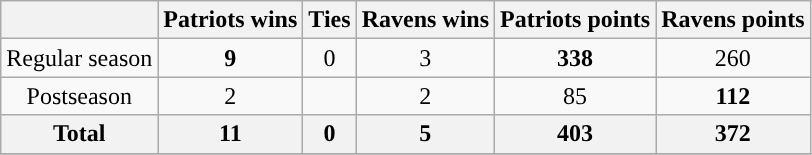<table class="wikitable" style="text-align: center;">
<tr>
<th></th>
<th>Patriots wins</th>
<th>Ties</th>
<th>Ravens wins</th>
<th>Patriots points</th>
<th>Ravens points</th>
</tr>
<tr>
<td>Regular season</td>
<td><strong>9</strong></td>
<td>0</td>
<td>3</td>
<td><strong>338</strong></td>
<td>260</td>
</tr>
<tr>
<td>Postseason</td>
<td>2</td>
<td></td>
<td>2</td>
<td>85</td>
<td><strong>112</strong></td>
</tr>
<tr>
<th>Total</th>
<th>11</th>
<th>0</th>
<th>5</th>
<th>403</th>
<th>372</th>
</tr>
<tr>
</tr>
</table>
